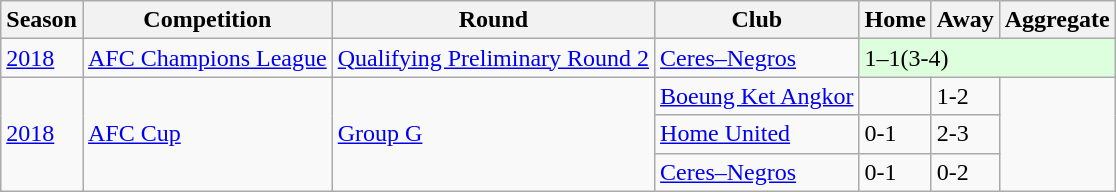<table class="wikitable">
<tr>
<th>Season</th>
<th>Competition</th>
<th>Round</th>
<th>Club</th>
<th>Home</th>
<th>Away</th>
<th>Aggregate</th>
</tr>
<tr>
<td><a href='#'>2018</a></td>
<td><a href='#'>AFC Champions League</a></td>
<td><a href='#'>Qualifying Preliminary Round 2</a></td>
<td> <a href='#'>Ceres–Negros</a></td>
<td colspan=3 style="background:#dfd;" style="text-align:center;">1–1(3-4)</td>
</tr>
<tr>
<td rowspan="3"><a href='#'>2018</a></td>
<td rowspan="3"><a href='#'>AFC Cup</a></td>
<td rowspan="3"><a href='#'>Group G</a></td>
<td> <a href='#'>Boeung Ket Angkor</a></td>
<td></td>
<td>1-2</td>
<td rowspan="3"></td>
</tr>
<tr>
<td> <a href='#'>Home United</a></td>
<td>0-1</td>
<td>2-3</td>
</tr>
<tr>
<td> <a href='#'>Ceres–Negros</a></td>
<td>0-1</td>
<td>0-2</td>
</tr>
</table>
